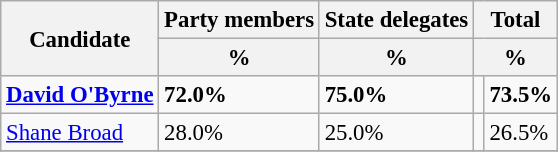<table class="wikitable" style="font-size:95%;">
<tr>
<th rowspan="2">Candidate</th>
<th>Party members</th>
<th>State delegates</th>
<th colspan=2>Total</th>
</tr>
<tr>
<th>%</th>
<th>%</th>
<th colspan=2>%</th>
</tr>
<tr>
<td scope="row" align="left"><strong><a href='#'>David O'Byrne</a></strong></td>
<td><strong>72.0%</strong></td>
<td><strong>75.0%</strong></td>
<td align=center></td>
<td><strong>73.5%</strong></td>
</tr>
<tr>
<td scope="row" align="left"><a href='#'>Shane Broad</a></td>
<td>28.0%</td>
<td>25.0%</td>
<td align=center></td>
<td>26.5%</td>
</tr>
<tr>
</tr>
</table>
